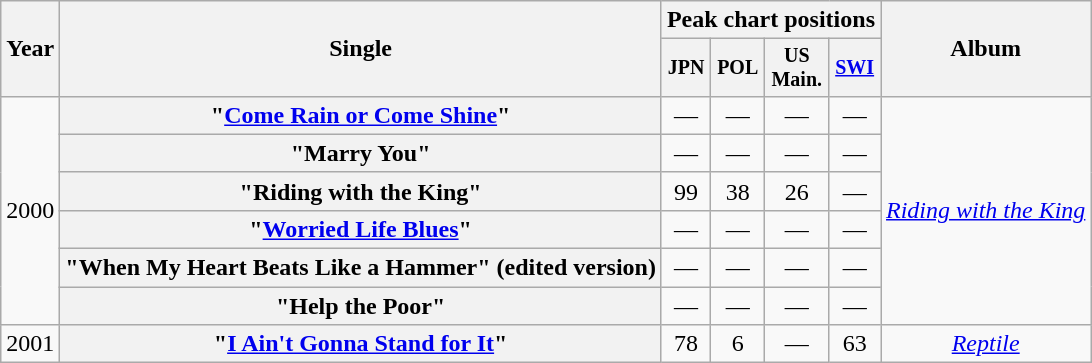<table class="wikitable plainrowheaders" style="text-align:center;">
<tr>
<th rowspan="2">Year</th>
<th rowspan="2">Single</th>
<th colspan="4">Peak chart positions</th>
<th rowspan="2">Album</th>
</tr>
<tr style="font-size:smaller;">
<th>JPN<br></th>
<th>POL<br></th>
<th>US<br>Main.<br></th>
<th><a href='#'>SWI</a><br></th>
</tr>
<tr>
<td rowspan="6">2000</td>
<th scope="row">"<a href='#'>Come Rain or Come Shine</a>"<br></th>
<td>—</td>
<td>—</td>
<td>—</td>
<td>—</td>
<td rowspan="6"><em><a href='#'>Riding with the King</a></em></td>
</tr>
<tr>
<th scope="row">"Marry You"<br></th>
<td>—</td>
<td>—</td>
<td>—</td>
<td>—</td>
</tr>
<tr>
<th scope="row">"Riding with the King"<br></th>
<td>99</td>
<td>38</td>
<td>26</td>
<td>—</td>
</tr>
<tr>
<th scope="row">"<a href='#'>Worried Life Blues</a>"<br></th>
<td>—</td>
<td>—</td>
<td>—</td>
<td>—</td>
</tr>
<tr>
<th scope="row">"When My Heart Beats Like a Hammer" (edited version)<br></th>
<td>—</td>
<td>—</td>
<td>—</td>
<td>—</td>
</tr>
<tr>
<th scope="row">"Help the Poor"<br></th>
<td>—</td>
<td>—</td>
<td>—</td>
<td>—</td>
</tr>
<tr>
<td>2001</td>
<th scope="row">"<a href='#'>I Ain't Gonna Stand for It</a>"<br></th>
<td>78</td>
<td>6</td>
<td>—</td>
<td>63</td>
<td><em><a href='#'>Reptile</a></em></td>
</tr>
</table>
